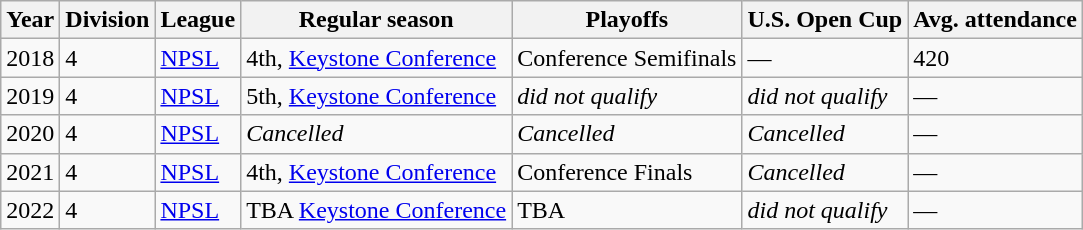<table class="wikitable">
<tr>
<th>Year</th>
<th>Division</th>
<th>League</th>
<th>Regular season</th>
<th>Playoffs</th>
<th>U.S. Open Cup</th>
<th>Avg. attendance</th>
</tr>
<tr>
<td>2018</td>
<td>4</td>
<td><a href='#'>NPSL</a></td>
<td>4th, <a href='#'>Keystone Conference</a></td>
<td>Conference Semifinals</td>
<td>—</td>
<td>420</td>
</tr>
<tr>
<td>2019</td>
<td>4</td>
<td><a href='#'>NPSL</a></td>
<td>5th, <a href='#'>Keystone Conference</a></td>
<td><em>did not qualify</em></td>
<td><em>did not qualify</em></td>
<td>—</td>
</tr>
<tr>
<td>2020</td>
<td>4</td>
<td><a href='#'>NPSL</a></td>
<td><em>Cancelled</em></td>
<td><em>Cancelled</em></td>
<td><em>Cancelled</em></td>
<td>—</td>
</tr>
<tr>
<td>2021</td>
<td>4</td>
<td><a href='#'>NPSL</a></td>
<td>4th, <a href='#'>Keystone Conference</a></td>
<td>Conference Finals</td>
<td><em>Cancelled</em></td>
<td>—</td>
</tr>
<tr>
<td>2022</td>
<td>4</td>
<td><a href='#'>NPSL</a></td>
<td>TBA <a href='#'>Keystone Conference</a></td>
<td>TBA</td>
<td><em>did not qualify</em></td>
<td>—</td>
</tr>
</table>
